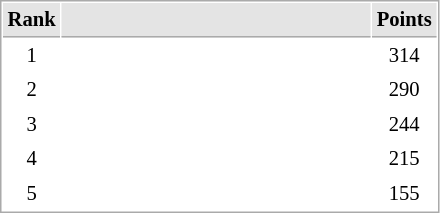<table cellspacing="1" cellpadding="3" style="border:1px solid #AAAAAA;font-size:86%">
<tr bgcolor="#E4E4E4">
<th style="border-bottom:1px solid #AAAAAA" width=10>Rank</th>
<th style="border-bottom:1px solid #AAAAAA" width=200></th>
<th style="border-bottom:1px solid #AAAAAA" width=20>Points</th>
</tr>
<tr>
<td align="center">1</td>
<td></td>
<td align=center>314</td>
</tr>
<tr>
<td align="center">2</td>
<td></td>
<td align=center>290</td>
</tr>
<tr>
<td align="center">3</td>
<td></td>
<td align=center>244</td>
</tr>
<tr>
<td align="center">4</td>
<td></td>
<td align=center>215</td>
</tr>
<tr>
<td align="center">5</td>
<td></td>
<td align=center>155</td>
</tr>
</table>
